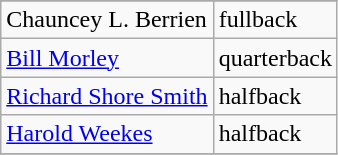<table class="wikitable">
<tr>
</tr>
<tr>
<td>Chauncey L. Berrien</td>
<td>fullback</td>
</tr>
<tr>
<td><a href='#'>Bill Morley</a></td>
<td>quarterback</td>
</tr>
<tr>
<td><a href='#'>Richard Shore Smith</a></td>
<td>halfback</td>
</tr>
<tr>
<td><a href='#'>Harold Weekes</a></td>
<td>halfback</td>
</tr>
<tr>
</tr>
</table>
